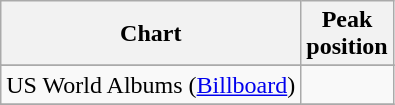<table class="wikitable plainrowheaders">
<tr>
<th>Chart</th>
<th>Peak<br>position</th>
</tr>
<tr>
</tr>
<tr>
<td>US World Albums (<a href='#'>Billboard</a>)</td>
<td></td>
</tr>
<tr>
</tr>
</table>
